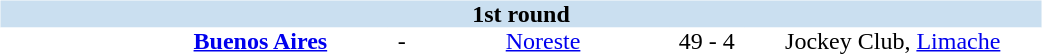<table table width=700>
<tr>
<td width=700 valign="top"><br><table border=0 cellspacing=0 cellpadding=0 style="font-size: 100%; border-collapse: collapse;" width=100%>
<tr bgcolor="#CADFF0">
<td style="font-size:100%"; align="center" colspan="6"><strong>1st round</strong></td>
</tr>
<tr align=center bgcolor=#FFFFFF>
<td width=90></td>
<td width=170><strong><a href='#'>Buenos Aires</a></strong></td>
<td width=20>-</td>
<td width=170><a href='#'>Noreste</a></td>
<td width=50>49 - 4</td>
<td width=200>Jockey Club, <a href='#'>Limache</a></td>
</tr>
</table>
</td>
</tr>
</table>
